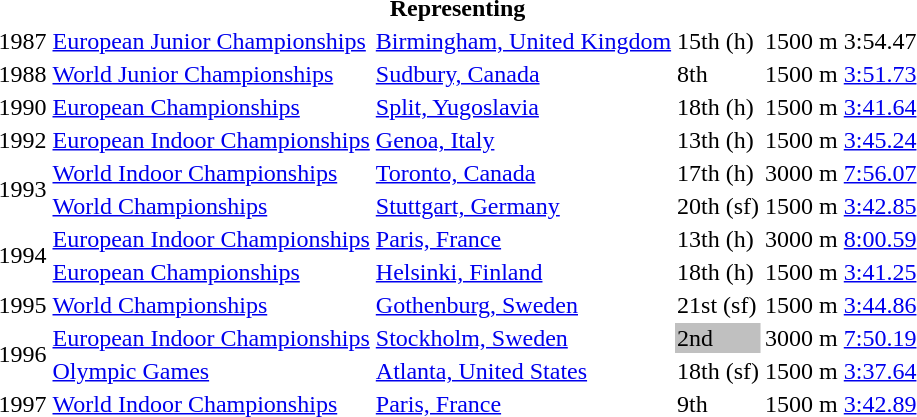<table>
<tr>
<th colspan="6">Representing </th>
</tr>
<tr>
<td>1987</td>
<td><a href='#'>European Junior Championships</a></td>
<td><a href='#'>Birmingham, United Kingdom</a></td>
<td>15th (h)</td>
<td>1500 m</td>
<td>3:54.47</td>
</tr>
<tr>
<td>1988</td>
<td><a href='#'>World Junior Championships</a></td>
<td><a href='#'>Sudbury, Canada</a></td>
<td>8th</td>
<td>1500 m</td>
<td><a href='#'>3:51.73</a></td>
</tr>
<tr>
<td>1990</td>
<td><a href='#'>European Championships</a></td>
<td><a href='#'>Split, Yugoslavia</a></td>
<td>18th (h)</td>
<td>1500 m</td>
<td><a href='#'>3:41.64</a></td>
</tr>
<tr>
<td>1992</td>
<td><a href='#'>European Indoor Championships</a></td>
<td><a href='#'>Genoa, Italy</a></td>
<td>13th (h)</td>
<td>1500 m</td>
<td><a href='#'>3:45.24</a></td>
</tr>
<tr>
<td rowspan=2>1993</td>
<td><a href='#'>World Indoor Championships</a></td>
<td><a href='#'>Toronto, Canada</a></td>
<td>17th (h)</td>
<td>3000 m</td>
<td><a href='#'>7:56.07</a></td>
</tr>
<tr>
<td><a href='#'>World Championships</a></td>
<td><a href='#'>Stuttgart, Germany</a></td>
<td>20th (sf)</td>
<td>1500 m</td>
<td><a href='#'>3:42.85</a></td>
</tr>
<tr>
<td rowspan=2>1994</td>
<td><a href='#'>European Indoor Championships</a></td>
<td><a href='#'>Paris, France</a></td>
<td>13th (h)</td>
<td>3000 m</td>
<td><a href='#'>8:00.59</a></td>
</tr>
<tr>
<td><a href='#'>European Championships</a></td>
<td><a href='#'>Helsinki, Finland</a></td>
<td>18th (h)</td>
<td>1500 m</td>
<td><a href='#'>3:41.25</a></td>
</tr>
<tr>
<td>1995</td>
<td><a href='#'>World Championships</a></td>
<td><a href='#'>Gothenburg, Sweden</a></td>
<td>21st (sf)</td>
<td>1500 m</td>
<td><a href='#'>3:44.86</a></td>
</tr>
<tr>
<td rowspan=2>1996</td>
<td><a href='#'>European Indoor Championships</a></td>
<td><a href='#'>Stockholm, Sweden</a></td>
<td bgcolor=silver>2nd</td>
<td>3000 m</td>
<td><a href='#'>7:50.19</a></td>
</tr>
<tr>
<td><a href='#'>Olympic Games</a></td>
<td><a href='#'>Atlanta, United States</a></td>
<td>18th (sf)</td>
<td>1500 m</td>
<td><a href='#'>3:37.64</a></td>
</tr>
<tr>
<td>1997</td>
<td><a href='#'>World Indoor Championships</a></td>
<td><a href='#'>Paris, France</a></td>
<td>9th</td>
<td>1500 m</td>
<td><a href='#'>3:42.89</a></td>
</tr>
</table>
